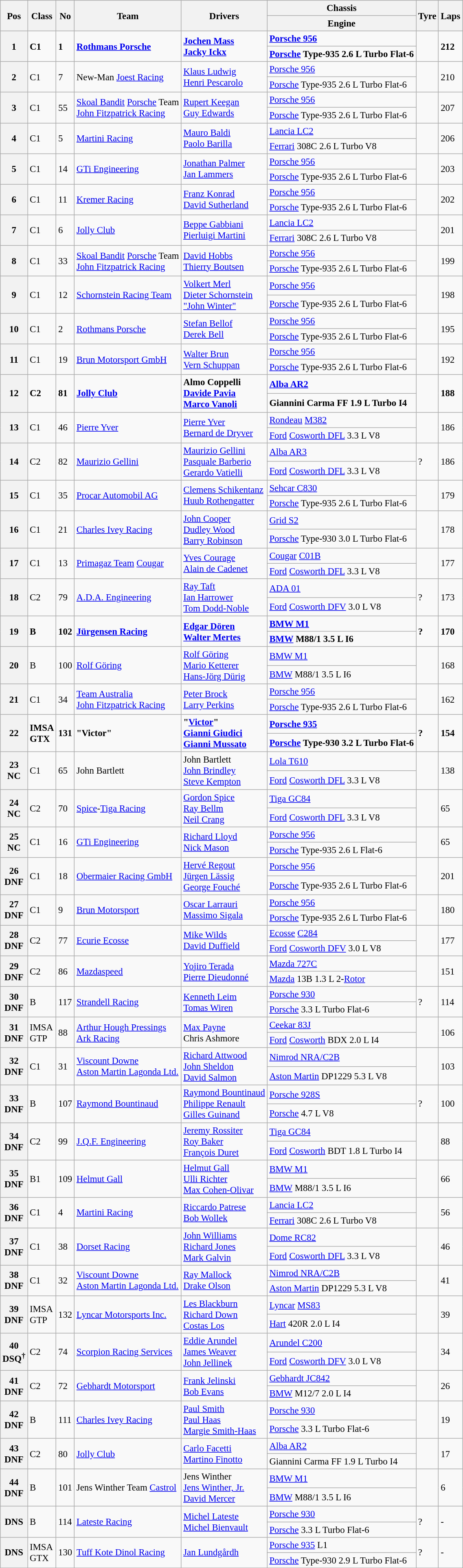<table class="wikitable" style="font-size: 95%;">
<tr>
<th rowspan=2>Pos</th>
<th rowspan=2>Class</th>
<th rowspan=2>No</th>
<th rowspan=2>Team</th>
<th rowspan=2>Drivers</th>
<th>Chassis</th>
<th rowspan=2>Tyre</th>
<th rowspan=2>Laps</th>
</tr>
<tr>
<th>Engine</th>
</tr>
<tr style="font-weight:bold">
<th rowspan=2>1</th>
<td rowspan=2>C1</td>
<td rowspan=2>1</td>
<td rowspan=2> <a href='#'>Rothmans Porsche</a></td>
<td rowspan=2> <a href='#'>Jochen Mass</a><br> <a href='#'>Jacky Ickx</a></td>
<td><a href='#'>Porsche 956</a></td>
<td rowspan=2></td>
<td rowspan=2>212</td>
</tr>
<tr style="font-weight:bold">
<td><a href='#'>Porsche</a> Type-935 2.6 L Turbo Flat-6</td>
</tr>
<tr>
<th rowspan=2>2</th>
<td rowspan=2>C1</td>
<td rowspan=2>7</td>
<td rowspan=2> New-Man <a href='#'>Joest Racing</a></td>
<td rowspan=2> <a href='#'>Klaus Ludwig</a><br> <a href='#'>Henri Pescarolo</a></td>
<td><a href='#'>Porsche 956</a></td>
<td rowspan=2></td>
<td rowspan=2>210</td>
</tr>
<tr>
<td><a href='#'>Porsche</a> Type-935 2.6 L Turbo Flat-6</td>
</tr>
<tr>
<th rowspan=2>3</th>
<td rowspan=2>C1</td>
<td rowspan=2>55</td>
<td rowspan=2> <a href='#'>Skoal Bandit</a> <a href='#'>Porsche</a> Team<br> <a href='#'>John Fitzpatrick Racing</a></td>
<td rowspan=2> <a href='#'>Rupert Keegan</a><br> <a href='#'>Guy Edwards</a></td>
<td><a href='#'>Porsche 956</a></td>
<td rowspan=2></td>
<td rowspan=2>207</td>
</tr>
<tr>
<td><a href='#'>Porsche</a> Type-935 2.6 L Turbo Flat-6</td>
</tr>
<tr>
<th rowspan=2>4</th>
<td rowspan=2>C1</td>
<td rowspan=2>5</td>
<td rowspan=2> <a href='#'>Martini Racing</a></td>
<td rowspan=2> <a href='#'>Mauro Baldi</a><br> <a href='#'>Paolo Barilla</a></td>
<td><a href='#'>Lancia LC2</a></td>
<td rowspan=2></td>
<td rowspan=2>206</td>
</tr>
<tr>
<td><a href='#'>Ferrari</a> 308C 2.6 L Turbo V8</td>
</tr>
<tr>
<th rowspan=2>5</th>
<td rowspan=2>C1</td>
<td rowspan=2>14</td>
<td rowspan=2> <a href='#'>GTi Engineering</a></td>
<td rowspan=2> <a href='#'>Jonathan Palmer</a><br> <a href='#'>Jan Lammers</a></td>
<td><a href='#'>Porsche 956</a></td>
<td rowspan=2></td>
<td rowspan=2>203</td>
</tr>
<tr>
<td><a href='#'>Porsche</a> Type-935 2.6 L Turbo Flat-6</td>
</tr>
<tr>
<th rowspan=2>6</th>
<td rowspan=2>C1</td>
<td rowspan=2>11</td>
<td rowspan=2> <a href='#'>Kremer Racing</a></td>
<td rowspan=2> <a href='#'>Franz Konrad</a><br> <a href='#'>David Sutherland</a></td>
<td><a href='#'>Porsche 956</a></td>
<td rowspan=2></td>
<td rowspan=2>202</td>
</tr>
<tr>
<td><a href='#'>Porsche</a> Type-935 2.6 L Turbo Flat-6</td>
</tr>
<tr>
<th rowspan=2>7</th>
<td rowspan=2>C1</td>
<td rowspan=2>6</td>
<td rowspan=2> <a href='#'>Jolly Club</a></td>
<td rowspan=2> <a href='#'>Beppe Gabbiani</a><br> <a href='#'>Pierluigi Martini</a></td>
<td><a href='#'>Lancia LC2</a></td>
<td rowspan=2></td>
<td rowspan=2>201</td>
</tr>
<tr>
<td><a href='#'>Ferrari</a> 308C 2.6 L Turbo V8</td>
</tr>
<tr>
<th rowspan=2>8</th>
<td rowspan=2>C1</td>
<td rowspan=2>33</td>
<td rowspan=2> <a href='#'>Skoal Bandit</a> <a href='#'>Porsche</a> Team<br> <a href='#'>John Fitzpatrick Racing</a></td>
<td rowspan=2> <a href='#'>David Hobbs</a><br> <a href='#'>Thierry Boutsen</a></td>
<td><a href='#'>Porsche 956</a></td>
<td rowspan=2></td>
<td rowspan=2>199</td>
</tr>
<tr>
<td><a href='#'>Porsche</a> Type-935 2.6 L Turbo Flat-6</td>
</tr>
<tr>
<th rowspan=2>9</th>
<td rowspan=2>C1</td>
<td rowspan=2>12</td>
<td rowspan=2> <a href='#'>Schornstein Racing Team</a></td>
<td rowspan=2> <a href='#'>Volkert Merl</a><br> <a href='#'>Dieter Schornstein</a><br> <a href='#'>"John Winter"</a></td>
<td><a href='#'>Porsche 956</a></td>
<td rowspan=2></td>
<td rowspan=2>198</td>
</tr>
<tr>
<td><a href='#'>Porsche</a> Type-935 2.6 L Turbo Flat-6</td>
</tr>
<tr>
<th rowspan=2>10</th>
<td rowspan=2>C1</td>
<td rowspan=2>2</td>
<td rowspan=2> <a href='#'>Rothmans Porsche</a></td>
<td rowspan=2> <a href='#'>Stefan Bellof</a><br> <a href='#'>Derek Bell</a></td>
<td><a href='#'>Porsche 956</a></td>
<td rowspan=2></td>
<td rowspan=2>195</td>
</tr>
<tr>
<td><a href='#'>Porsche</a> Type-935 2.6 L Turbo Flat-6</td>
</tr>
<tr>
<th rowspan=2>11</th>
<td rowspan=2>C1</td>
<td rowspan=2>19</td>
<td rowspan=2> <a href='#'>Brun Motorsport GmbH</a></td>
<td rowspan=2> <a href='#'>Walter Brun</a><br> <a href='#'>Vern Schuppan</a></td>
<td><a href='#'>Porsche 956</a></td>
<td rowspan=2></td>
<td rowspan=2>192</td>
</tr>
<tr>
<td><a href='#'>Porsche</a> Type-935 2.6 L Turbo Flat-6</td>
</tr>
<tr style="font-weight:bold">
<th rowspan=2>12</th>
<td rowspan=2>C2</td>
<td rowspan=2>81</td>
<td rowspan=2> <a href='#'>Jolly Club</a></td>
<td rowspan=2> Almo Coppelli<br> <a href='#'>Davide Pavia</a><br> <a href='#'>Marco Vanoli</a></td>
<td><a href='#'>Alba AR2</a></td>
<td rowspan=2></td>
<td rowspan=2>188</td>
</tr>
<tr style="font-weight:bold">
<td>Giannini Carma FF 1.9 L Turbo I4</td>
</tr>
<tr>
<th rowspan=2>13</th>
<td rowspan=2>C1</td>
<td rowspan=2>46</td>
<td rowspan=2> <a href='#'>Pierre Yver</a></td>
<td rowspan=2> <a href='#'>Pierre Yver</a><br> <a href='#'>Bernard de Dryver</a></td>
<td><a href='#'>Rondeau</a> <a href='#'>M382</a></td>
<td rowspan=2></td>
<td rowspan=2>186</td>
</tr>
<tr>
<td><a href='#'>Ford</a> <a href='#'>Cosworth DFL</a> 3.3 L V8</td>
</tr>
<tr>
<th rowspan=2>14</th>
<td rowspan=2>C2</td>
<td rowspan=2>82</td>
<td rowspan=2> <a href='#'>Maurizio Gellini</a></td>
<td rowspan=2> <a href='#'>Maurizio Gellini</a><br> <a href='#'>Pasquale Barberio</a><br> <a href='#'>Gerardo Vatielli</a></td>
<td><a href='#'>Alba AR3</a></td>
<td rowspan=2>?</td>
<td rowspan=2>186</td>
</tr>
<tr>
<td><a href='#'>Ford</a> <a href='#'>Cosworth DFL</a> 3.3 L V8</td>
</tr>
<tr>
<th rowspan=2>15</th>
<td rowspan=2>C1</td>
<td rowspan=2>35</td>
<td rowspan=2> <a href='#'>Procar Automobil AG</a></td>
<td rowspan=2> <a href='#'>Clemens Schikentanz</a><br> <a href='#'>Huub Rothengatter</a></td>
<td><a href='#'>Sehcar C830</a></td>
<td rowspan=2></td>
<td rowspan=2>179</td>
</tr>
<tr>
<td><a href='#'>Porsche</a> Type-935 2.6 L Turbo Flat-6</td>
</tr>
<tr>
<th rowspan=2>16</th>
<td rowspan=2>C1</td>
<td rowspan=2>21</td>
<td rowspan=2> <a href='#'>Charles Ivey Racing</a></td>
<td rowspan=2> <a href='#'>John Cooper</a><br> <a href='#'>Dudley Wood</a><br> <a href='#'>Barry Robinson</a></td>
<td><a href='#'>Grid S2</a></td>
<td rowspan=2></td>
<td rowspan=2>178</td>
</tr>
<tr>
<td><a href='#'>Porsche</a> Type-930 3.0 L Turbo Flat-6</td>
</tr>
<tr>
<th rowspan=2>17</th>
<td rowspan=2>C1</td>
<td rowspan=2>13</td>
<td rowspan=2> <a href='#'>Primagaz Team</a> <a href='#'>Cougar</a></td>
<td rowspan=2> <a href='#'>Yves Courage</a><br> <a href='#'>Alain de Cadenet</a></td>
<td><a href='#'>Cougar</a> <a href='#'>C01B</a></td>
<td rowspan=2></td>
<td rowspan=2>177</td>
</tr>
<tr>
<td><a href='#'>Ford</a> <a href='#'>Cosworth DFL</a> 3.3 L V8</td>
</tr>
<tr>
<th rowspan=2>18</th>
<td rowspan=2>C2</td>
<td rowspan=2>79</td>
<td rowspan=2> <a href='#'>A.D.A. Engineering</a></td>
<td rowspan=2> <a href='#'>Ray Taft</a><br> <a href='#'>Ian Harrower</a><br> <a href='#'>Tom Dodd-Noble</a></td>
<td><a href='#'>ADA 01</a></td>
<td rowspan=2>?</td>
<td rowspan=2>173</td>
</tr>
<tr>
<td><a href='#'>Ford</a> <a href='#'>Cosworth DFV</a> 3.0 L V8</td>
</tr>
<tr style="font-weight:bold">
<th rowspan=2>19</th>
<td rowspan=2>B</td>
<td rowspan=2>102</td>
<td rowspan=2> <a href='#'>Jürgensen Racing</a></td>
<td rowspan=2> <a href='#'>Edgar Dören</a><br> <a href='#'>Walter Mertes</a></td>
<td><a href='#'>BMW M1</a></td>
<td rowspan=2>?</td>
<td rowspan=2>170</td>
</tr>
<tr style="font-weight:bold">
<td><a href='#'>BMW</a> M88/1 3.5 L I6</td>
</tr>
<tr>
<th rowspan=2>20</th>
<td rowspan=2>B</td>
<td rowspan=2>100</td>
<td rowspan=2> <a href='#'>Rolf Göring</a></td>
<td rowspan=2> <a href='#'>Rolf Göring</a><br> <a href='#'>Mario Ketterer</a><br> <a href='#'>Hans-Jörg Dürig</a></td>
<td><a href='#'>BMW M1</a></td>
<td rowspan=2></td>
<td rowspan=2>168</td>
</tr>
<tr>
<td><a href='#'>BMW</a> M88/1 3.5 L I6</td>
</tr>
<tr>
<th rowspan=2>21</th>
<td rowspan=2>C1</td>
<td rowspan=2>34</td>
<td rowspan=2> <a href='#'>Team Australia</a><br> <a href='#'>John Fitzpatrick Racing</a></td>
<td rowspan=2> <a href='#'>Peter Brock</a><br> <a href='#'>Larry Perkins</a></td>
<td><a href='#'>Porsche 956</a></td>
<td rowspan=2></td>
<td rowspan=2>162</td>
</tr>
<tr>
<td><a href='#'>Porsche</a> Type-935 2.6 L Turbo Flat-6</td>
</tr>
<tr style="font-weight:bold">
<th rowspan=2>22</th>
<td rowspan=2>IMSA<br>GTX</td>
<td rowspan=2>131</td>
<td rowspan=2> "Victor"</td>
<td rowspan=2> "<a href='#'>Victor</a>"<br> <a href='#'>Gianni Giudici</a><br> <a href='#'>Gianni Mussato</a></td>
<td><a href='#'>Porsche 935</a></td>
<td rowspan=2>?</td>
<td rowspan=2>154</td>
</tr>
<tr style="font-weight:bold">
<td><a href='#'>Porsche</a> Type-930 3.2 L Turbo Flat-6</td>
</tr>
<tr>
<th rowspan=2>23<br>NC</th>
<td rowspan=2>C1</td>
<td rowspan=2>65</td>
<td rowspan=2> John Bartlett</td>
<td rowspan=2> John Bartlett<br> <a href='#'>John Brindley</a><br> <a href='#'>Steve Kempton</a></td>
<td><a href='#'>Lola T610</a></td>
<td rowspan=2></td>
<td rowspan=2>138</td>
</tr>
<tr>
<td><a href='#'>Ford</a> <a href='#'>Cosworth DFL</a> 3.3 L V8</td>
</tr>
<tr>
<th rowspan=2>24<br>NC</th>
<td rowspan=2>C2</td>
<td rowspan=2>70</td>
<td rowspan=2> <a href='#'>Spice</a>-<a href='#'>Tiga Racing</a></td>
<td rowspan=2> <a href='#'>Gordon Spice</a><br> <a href='#'>Ray Bellm</a><br> <a href='#'>Neil Crang</a></td>
<td><a href='#'>Tiga GC84</a></td>
<td rowspan=2></td>
<td rowspan=2>65</td>
</tr>
<tr>
<td><a href='#'>Ford</a> <a href='#'>Cosworth DFL</a> 3.3 L V8</td>
</tr>
<tr>
<th rowspan=2>25<br>NC</th>
<td rowspan=2>C1</td>
<td rowspan=2>16</td>
<td rowspan=2> <a href='#'>GTi Engineering</a></td>
<td rowspan=2> <a href='#'>Richard Lloyd</a><br> <a href='#'>Nick Mason</a></td>
<td><a href='#'>Porsche 956</a></td>
<td rowspan=2></td>
<td rowspan=2>65</td>
</tr>
<tr>
<td><a href='#'>Porsche</a> Type-935 2.6 L Flat-6</td>
</tr>
<tr>
<th rowspan=2>26<br>DNF</th>
<td rowspan=2>C1</td>
<td rowspan=2>18</td>
<td rowspan=2> <a href='#'>Obermaier Racing GmbH</a></td>
<td rowspan=2> <a href='#'>Hervé Regout</a><br> <a href='#'>Jürgen Lässig</a><br> <a href='#'>George Fouché</a></td>
<td><a href='#'>Porsche 956</a></td>
<td rowspan=2></td>
<td rowspan=2>201</td>
</tr>
<tr>
<td><a href='#'>Porsche</a> Type-935 2.6 L Turbo Flat-6</td>
</tr>
<tr>
<th rowspan=2>27<br>DNF</th>
<td rowspan=2>C1</td>
<td rowspan=2>9</td>
<td rowspan=2> <a href='#'>Brun Motorsport</a></td>
<td rowspan=2> <a href='#'>Oscar Larrauri</a><br> <a href='#'>Massimo Sigala</a></td>
<td><a href='#'>Porsche 956</a></td>
<td rowspan=2></td>
<td rowspan=2>180</td>
</tr>
<tr>
<td><a href='#'>Porsche</a> Type-935 2.6 L Turbo Flat-6</td>
</tr>
<tr>
<th rowspan=2>28<br>DNF</th>
<td rowspan=2>C2</td>
<td rowspan=2>77</td>
<td rowspan=2> <a href='#'>Ecurie Ecosse</a></td>
<td rowspan=2> <a href='#'>Mike Wilds</a><br> <a href='#'>David Duffield</a></td>
<td><a href='#'>Ecosse</a> <a href='#'>C284</a></td>
<td rowspan=2></td>
<td rowspan=2>177</td>
</tr>
<tr>
<td><a href='#'>Ford</a> <a href='#'>Cosworth DFV</a> 3.0 L V8</td>
</tr>
<tr>
<th rowspan=2>29<br>DNF</th>
<td rowspan=2>C2</td>
<td rowspan=2>86</td>
<td rowspan=2> <a href='#'>Mazdaspeed</a></td>
<td rowspan=2> <a href='#'>Yojiro Terada</a><br> <a href='#'>Pierre Dieudonné</a></td>
<td><a href='#'>Mazda 727C</a></td>
<td rowspan=2></td>
<td rowspan=2>151</td>
</tr>
<tr>
<td><a href='#'>Mazda</a> 13B 1.3 L 2-<a href='#'>Rotor</a></td>
</tr>
<tr>
<th rowspan=2>30<br>DNF</th>
<td rowspan=2>B</td>
<td rowspan=2>117</td>
<td rowspan=2> <a href='#'>Strandell Racing</a></td>
<td rowspan=2> <a href='#'>Kenneth Leim</a><br> <a href='#'>Tomas Wiren</a></td>
<td><a href='#'>Porsche 930</a></td>
<td rowspan=2>?</td>
<td rowspan=2>114</td>
</tr>
<tr>
<td><a href='#'>Porsche</a> 3.3 L Turbo Flat-6</td>
</tr>
<tr>
<th rowspan=2>31<br>DNF</th>
<td rowspan=2>IMSA<br>GTP</td>
<td rowspan=2>88</td>
<td rowspan=2> <a href='#'>Arthur Hough Pressings</a><br> <a href='#'>Ark Racing</a></td>
<td rowspan=2> <a href='#'>Max Payne</a><br> Chris Ashmore</td>
<td><a href='#'>Ceekar 83J</a></td>
<td rowspan=2></td>
<td rowspan=2>106</td>
</tr>
<tr>
<td><a href='#'>Ford</a> <a href='#'>Cosworth</a> BDX 2.0 L I4</td>
</tr>
<tr>
<th rowspan=2>32<br>DNF</th>
<td rowspan=2>C1</td>
<td rowspan=2>31</td>
<td rowspan=2> <a href='#'>Viscount Downe</a><br> <a href='#'>Aston Martin Lagonda Ltd.</a></td>
<td rowspan=2> <a href='#'>Richard Attwood</a><br> <a href='#'>John Sheldon</a><br> <a href='#'>David Salmon</a></td>
<td><a href='#'>Nimrod NRA/C2B</a></td>
<td rowspan=2></td>
<td rowspan=2>103</td>
</tr>
<tr>
<td><a href='#'>Aston Martin</a> DP1229 5.3 L V8</td>
</tr>
<tr>
<th rowspan=2>33<br>DNF</th>
<td rowspan=2>B</td>
<td rowspan=2>107</td>
<td rowspan=2> <a href='#'>Raymond Bountinaud</a></td>
<td rowspan=2> <a href='#'>Raymond Bountinaud</a><br> <a href='#'>Philippe Renault</a><br> <a href='#'>Gilles Guinand</a></td>
<td><a href='#'>Porsche 928S</a></td>
<td rowspan=2>?</td>
<td rowspan=2>100</td>
</tr>
<tr>
<td><a href='#'>Porsche</a> 4.7 L V8</td>
</tr>
<tr>
<th rowspan=2>34<br>DNF</th>
<td rowspan=2>C2</td>
<td rowspan=2>99</td>
<td rowspan=2> <a href='#'>J.Q.F. Engineering</a></td>
<td rowspan=2> <a href='#'>Jeremy Rossiter</a><br> <a href='#'>Roy Baker</a><br> <a href='#'>François Duret</a></td>
<td><a href='#'>Tiga GC84</a></td>
<td rowspan=2></td>
<td rowspan=2>88</td>
</tr>
<tr>
<td><a href='#'>Ford</a> <a href='#'>Cosworth</a> BDT 1.8 L Turbo I4</td>
</tr>
<tr>
<th rowspan=2>35<br>DNF</th>
<td rowspan=2>B1</td>
<td rowspan=2>109</td>
<td rowspan=2> <a href='#'>Helmut Gall</a></td>
<td rowspan=2> <a href='#'>Helmut Gall</a><br> <a href='#'>Ulli Richter</a><br> <a href='#'>Max Cohen-Olivar</a></td>
<td><a href='#'>BMW M1</a></td>
<td rowspan=2></td>
<td rowspan=2>66</td>
</tr>
<tr>
<td><a href='#'>BMW</a> M88/1 3.5 L I6</td>
</tr>
<tr>
<th rowspan=2>36<br>DNF</th>
<td rowspan=2>C1</td>
<td rowspan=2>4</td>
<td rowspan=2> <a href='#'>Martini Racing</a></td>
<td rowspan=2> <a href='#'>Riccardo Patrese</a><br> <a href='#'>Bob Wollek</a></td>
<td><a href='#'>Lancia LC2</a></td>
<td rowspan=2></td>
<td rowspan=2>56</td>
</tr>
<tr>
<td><a href='#'>Ferrari</a> 308C 2.6 L Turbo V8</td>
</tr>
<tr>
<th rowspan=2>37<br>DNF</th>
<td rowspan=2>C1</td>
<td rowspan=2>38</td>
<td rowspan=2> <a href='#'>Dorset Racing</a></td>
<td rowspan=2> <a href='#'>John Williams</a><br> <a href='#'>Richard Jones</a><br> <a href='#'>Mark Galvin</a></td>
<td><a href='#'>Dome RC82</a></td>
<td rowspan=2></td>
<td rowspan=2>46</td>
</tr>
<tr>
<td><a href='#'>Ford</a> <a href='#'>Cosworth DFL</a> 3.3 L V8</td>
</tr>
<tr>
<th rowspan=2>38<br>DNF</th>
<td rowspan=2>C1</td>
<td rowspan=2>32</td>
<td rowspan=2> <a href='#'>Viscount Downe</a><br> <a href='#'>Aston Martin Lagonda Ltd.</a></td>
<td rowspan=2> <a href='#'>Ray Mallock</a><br> <a href='#'>Drake Olson</a></td>
<td><a href='#'>Nimrod NRA/C2B</a></td>
<td rowspan=2></td>
<td rowspan=2>41</td>
</tr>
<tr>
<td><a href='#'>Aston Martin</a> DP1229 5.3 L V8</td>
</tr>
<tr>
<th rowspan=2>39<br>DNF</th>
<td rowspan=2>IMSA<br>GTP</td>
<td rowspan=2>132</td>
<td rowspan=2> <a href='#'>Lyncar Motorsports Inc.</a></td>
<td rowspan=2> <a href='#'>Les Blackburn</a><br> <a href='#'>Richard Down</a><br> <a href='#'>Costas Los</a></td>
<td><a href='#'>Lyncar</a> <a href='#'>MS83</a></td>
<td rowspan=2></td>
<td rowspan=2>39</td>
</tr>
<tr>
<td><a href='#'>Hart</a> 420R 2.0 L I4</td>
</tr>
<tr>
<th rowspan=2>40<br>DSQ<sup>†</sup></th>
<td rowspan=2>C2</td>
<td rowspan=2>74</td>
<td rowspan=2> <a href='#'>Scorpion Racing Services</a></td>
<td rowspan=2> <a href='#'>Eddie Arundel</a><br> <a href='#'>James Weaver</a><br> <a href='#'>John Jellinek</a></td>
<td><a href='#'>Arundel C200</a></td>
<td rowspan=2></td>
<td rowspan=2>34</td>
</tr>
<tr>
<td><a href='#'>Ford</a> <a href='#'>Cosworth DFV</a> 3.0 L V8</td>
</tr>
<tr>
<th rowspan=2>41<br>DNF</th>
<td rowspan=2>C2</td>
<td rowspan=2>72</td>
<td rowspan=2> <a href='#'>Gebhardt Motorsport</a></td>
<td rowspan=2> <a href='#'>Frank Jelinski</a><br> <a href='#'>Bob Evans</a></td>
<td><a href='#'>Gebhardt JC842</a></td>
<td rowspan=2></td>
<td rowspan=2>26</td>
</tr>
<tr>
<td><a href='#'>BMW</a> M12/7 2.0 L I4</td>
</tr>
<tr>
<th rowspan=2>42<br>DNF</th>
<td rowspan=2>B</td>
<td rowspan=2>111</td>
<td rowspan=2> <a href='#'>Charles Ivey Racing</a></td>
<td rowspan=2> <a href='#'>Paul Smith</a><br> <a href='#'>Paul Haas</a><br> <a href='#'>Margie Smith-Haas</a></td>
<td><a href='#'>Porsche 930</a></td>
<td rowspan=2></td>
<td rowspan=2>19</td>
</tr>
<tr>
<td><a href='#'>Porsche</a> 3.3 L Turbo Flat-6</td>
</tr>
<tr>
<th rowspan=2>43<br>DNF</th>
<td rowspan=2>C2</td>
<td rowspan=2>80</td>
<td rowspan=2> <a href='#'>Jolly Club</a></td>
<td rowspan=2> <a href='#'>Carlo Facetti</a><br> <a href='#'>Martino Finotto</a></td>
<td><a href='#'>Alba AR2</a></td>
<td rowspan=2></td>
<td rowspan=2>17</td>
</tr>
<tr>
<td>Giannini Carma FF 1.9 L Turbo I4</td>
</tr>
<tr>
<th rowspan=2>44<br>DNF</th>
<td rowspan=2>B</td>
<td rowspan=2>101</td>
<td rowspan=2> Jens Winther Team <a href='#'>Castrol</a></td>
<td rowspan=2> Jens Winther<br> <a href='#'>Jens Winther, Jr.</a><br> <a href='#'>David Mercer</a></td>
<td><a href='#'>BMW M1</a></td>
<td rowspan=2></td>
<td rowspan=2>6</td>
</tr>
<tr>
<td><a href='#'>BMW</a> M88/1 3.5 L I6</td>
</tr>
<tr>
<th rowspan=2>DNS</th>
<td rowspan=2>B</td>
<td rowspan=2>114</td>
<td rowspan=2> <a href='#'>Lateste Racing</a></td>
<td rowspan=2> <a href='#'>Michel Lateste</a><br> <a href='#'>Michel Bienvault</a></td>
<td><a href='#'>Porsche 930</a></td>
<td rowspan=2>?</td>
<td rowspan=2>-</td>
</tr>
<tr>
<td><a href='#'>Porsche</a> 3.3 L Turbo Flat-6</td>
</tr>
<tr>
<th rowspan=2>DNS</th>
<td rowspan=2>IMSA<br>GTX</td>
<td rowspan=2>130</td>
<td rowspan=2> <a href='#'>Tuff Kote Dinol Racing</a></td>
<td rowspan=2> <a href='#'>Jan Lundgårdh</a></td>
<td><a href='#'>Porsche 935</a> L1</td>
<td rowspan=2>?</td>
<td rowspan=2>-</td>
</tr>
<tr>
<td><a href='#'>Porsche</a> Type-930 2.9 L Turbo Flat-6</td>
</tr>
</table>
